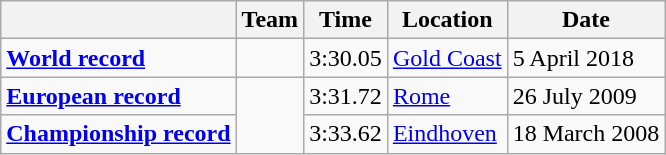<table class=wikitable>
<tr>
<th></th>
<th>Team</th>
<th>Time</th>
<th>Location</th>
<th>Date</th>
</tr>
<tr>
<td><strong><a href='#'>World record</a></strong></td>
<td></td>
<td>3:30.05</td>
<td><a href='#'>Gold Coast</a></td>
<td>5 April 2018</td>
</tr>
<tr>
<td><strong><a href='#'>European record</a></strong></td>
<td rowspan=2></td>
<td>3:31.72</td>
<td><a href='#'>Rome</a></td>
<td>26 July 2009</td>
</tr>
<tr>
<td><strong><a href='#'>Championship record</a></strong></td>
<td>3:33.62</td>
<td><a href='#'>Eindhoven</a></td>
<td>18 March 2008</td>
</tr>
</table>
